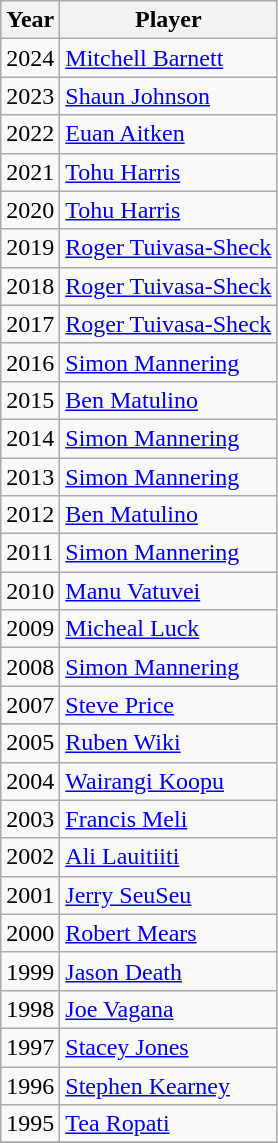<table class="wikitable">
<tr>
<th>Year</th>
<th>Player</th>
</tr>
<tr |->
<td>2024</td>
<td><a href='#'>Mitchell Barnett</a></td>
</tr>
<tr>
<td>2023</td>
<td><a href='#'>Shaun Johnson</a></td>
</tr>
<tr>
<td>2022</td>
<td><a href='#'>Euan Aitken</a></td>
</tr>
<tr>
<td>2021</td>
<td><a href='#'>Tohu Harris</a></td>
</tr>
<tr>
<td>2020</td>
<td><a href='#'>Tohu Harris</a></td>
</tr>
<tr>
<td>2019</td>
<td><a href='#'>Roger Tuivasa-Sheck</a></td>
</tr>
<tr>
<td>2018</td>
<td><a href='#'>Roger Tuivasa-Sheck</a></td>
</tr>
<tr>
<td>2017</td>
<td><a href='#'>Roger Tuivasa-Sheck</a></td>
</tr>
<tr>
<td>2016</td>
<td><a href='#'>Simon Mannering</a></td>
</tr>
<tr>
<td>2015</td>
<td><a href='#'>Ben Matulino</a></td>
</tr>
<tr>
<td>2014</td>
<td><a href='#'>Simon Mannering</a></td>
</tr>
<tr>
<td>2013</td>
<td><a href='#'>Simon Mannering</a></td>
</tr>
<tr>
<td>2012</td>
<td><a href='#'>Ben Matulino</a></td>
</tr>
<tr>
<td>2011</td>
<td><a href='#'>Simon Mannering</a></td>
</tr>
<tr>
<td>2010</td>
<td><a href='#'>Manu Vatuvei</a></td>
</tr>
<tr |->
<td>2009</td>
<td><a href='#'>Micheal Luck</a></td>
</tr>
<tr |->
<td>2008</td>
<td><a href='#'>Simon Mannering</a></td>
</tr>
<tr |->
<td>2007</td>
<td><a href='#'>Steve Price</a></td>
</tr>
<tr |->
</tr>
<tr |-|2006|| >
</tr>
<tr>
<td>2005</td>
<td><a href='#'>Ruben Wiki</a></td>
</tr>
<tr |->
<td>2004</td>
<td><a href='#'>Wairangi Koopu</a></td>
</tr>
<tr |->
<td>2003</td>
<td><a href='#'>Francis Meli</a></td>
</tr>
<tr |->
<td>2002</td>
<td><a href='#'>Ali Lauitiiti</a></td>
</tr>
<tr |->
<td>2001</td>
<td><a href='#'>Jerry SeuSeu</a></td>
</tr>
<tr>
<td>2000</td>
<td><a href='#'>Robert Mears</a></td>
</tr>
<tr |->
<td>1999</td>
<td><a href='#'>Jason Death</a></td>
</tr>
<tr |->
<td>1998</td>
<td><a href='#'>Joe Vagana</a></td>
</tr>
<tr |->
<td>1997</td>
<td><a href='#'>Stacey Jones</a></td>
</tr>
<tr>
<td>1996</td>
<td><a href='#'>Stephen Kearney</a></td>
</tr>
<tr |->
<td>1995</td>
<td><a href='#'>Tea Ropati</a></td>
</tr>
<tr |->
</tr>
<tr>
</tr>
</table>
